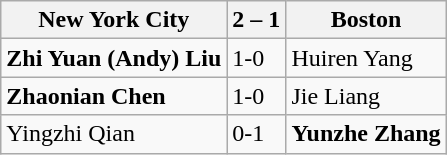<table class="wikitable">
<tr>
<th>New York City</th>
<th>2 – 1</th>
<th>Boston</th>
</tr>
<tr>
<td><strong>Zhi Yuan (Andy) Liu</strong></td>
<td>1-0</td>
<td>Huiren Yang</td>
</tr>
<tr>
<td><strong>Zhaonian Chen</strong></td>
<td>1-0</td>
<td>Jie Liang</td>
</tr>
<tr>
<td>Yingzhi Qian</td>
<td>0-1</td>
<td><strong>Yunzhe Zhang</strong></td>
</tr>
</table>
